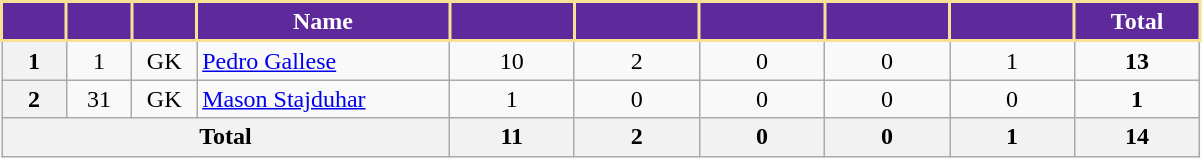<table class="wikitable" style="text-align:center;">
<tr>
<th style="background:#5E299A; color:white; border:2px solid #F8E196; width:35px;" scope="col"></th>
<th style="background:#5E299A; color:white; border:2px solid #F8E196; width:35px;" scope="col"></th>
<th style="background:#5E299A; color:white; border:2px solid #F8E196; width:35px;" scope="col"></th>
<th style="background:#5E299A; color:white; border:2px solid #F8E196; width:160px;" scope="col">Name</th>
<th style="background:#5E299A; color:white; border:2px solid #F8E196; width:75px;" scope="col"></th>
<th style="background:#5E299A; color:white; border:2px solid #F8E196; width:75px;" scope="col"></th>
<th style="background:#5E299A; color:white; border:2px solid #F8E196; width:75px;" scope="col"></th>
<th style="background:#5E299A; color:white; border:2px solid #F8E196; width:75px;" scope="col"></th>
<th style="background:#5E299A; color:white; border:2px solid #F8E196; width:75px;" scope="col"></th>
<th style="background:#5E299A; color:white; border:2px solid #F8E196; width:75px;" scope="col">Total</th>
</tr>
<tr>
<th>1</th>
<td>1</td>
<td>GK</td>
<td align="left"> <a href='#'>Pedro Gallese</a></td>
<td>10</td>
<td>2</td>
<td>0</td>
<td>0</td>
<td>1</td>
<td><strong>13</strong></td>
</tr>
<tr>
<th>2</th>
<td>31</td>
<td>GK</td>
<td align="left"> <a href='#'>Mason Stajduhar</a></td>
<td>1</td>
<td>0</td>
<td>0</td>
<td>0</td>
<td>0</td>
<td><strong>1</strong></td>
</tr>
<tr>
<th colspan="4">Total</th>
<th>11</th>
<th>2</th>
<th>0</th>
<th>0</th>
<th>1</th>
<th>14</th>
</tr>
</table>
